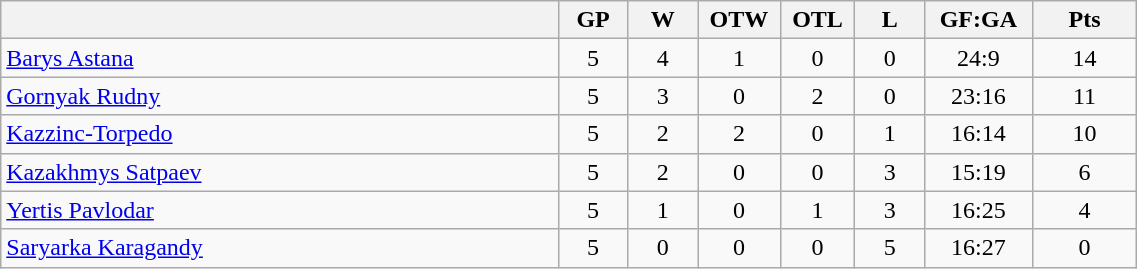<table class="wikitable" width="60%">
<tr>
<th width="40%" bgcolor="#e0e0e0"></th>
<th width="5%" bgcolor="#e0e0e0">GP</th>
<th width="5%" bgcolor="#e0e0e0">W</th>
<th width="5%" bgcolor="#e0e0e0">OTW</th>
<th width="5%" bgcolor="#e0e0e0">OTL</th>
<th width="5%" bgcolor="#e0e0e0">L</th>
<th width="7.5%" bgcolor="#e0e0e0">GF:GA</th>
<th width="7.5%" bgcolor="#e0e0e0">Pts</th>
</tr>
<tr align="center">
<td align="left"><a href='#'>Barys Astana</a></td>
<td>5</td>
<td>4</td>
<td>1</td>
<td>0</td>
<td>0</td>
<td>24:9</td>
<td>14</td>
</tr>
<tr align="center">
<td align="left"><a href='#'>Gornyak Rudny</a></td>
<td>5</td>
<td>3</td>
<td>0</td>
<td>2</td>
<td>0</td>
<td>23:16</td>
<td>11</td>
</tr>
<tr align="center">
<td align="left"><a href='#'>Kazzinc-Torpedo</a></td>
<td>5</td>
<td>2</td>
<td>2</td>
<td>0</td>
<td>1</td>
<td>16:14</td>
<td>10</td>
</tr>
<tr align="center">
<td align="left"><a href='#'>Kazakhmys Satpaev</a></td>
<td>5</td>
<td>2</td>
<td>0</td>
<td>0</td>
<td>3</td>
<td>15:19</td>
<td>6</td>
</tr>
<tr align="center">
<td align="left"><a href='#'>Yertis Pavlodar</a></td>
<td>5</td>
<td>1</td>
<td>0</td>
<td>1</td>
<td>3</td>
<td>16:25</td>
<td>4</td>
</tr>
<tr align="center">
<td align="left"><a href='#'>Saryarka Karagandy</a></td>
<td>5</td>
<td>0</td>
<td>0</td>
<td>0</td>
<td>5</td>
<td>16:27</td>
<td>0</td>
</tr>
</table>
